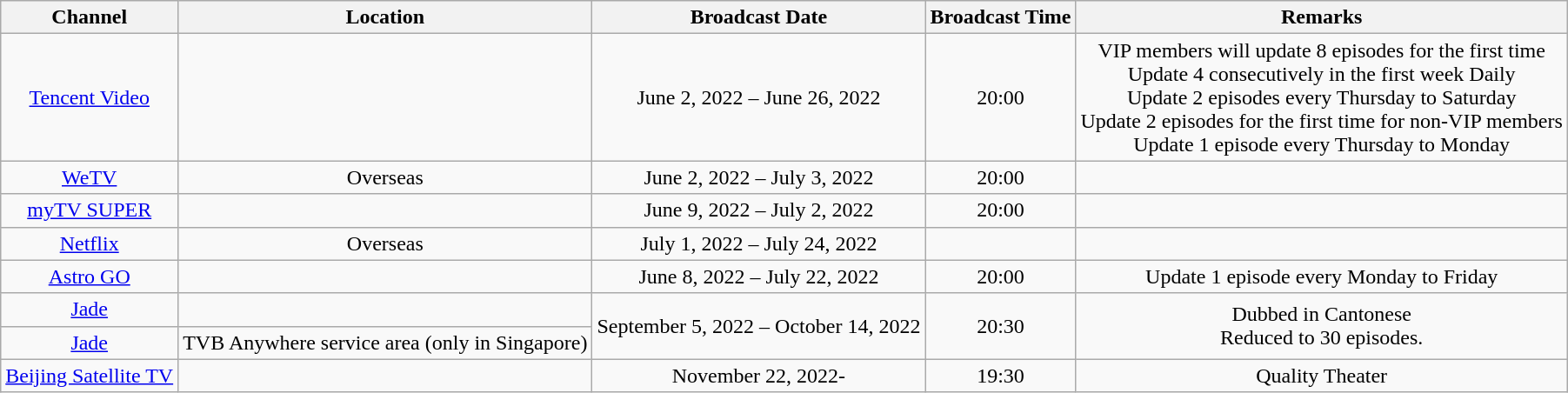<table class="wikitable" style="text-align:center">
<tr>
<th>Channel</th>
<th>Location</th>
<th>Broadcast Date</th>
<th>Broadcast Time</th>
<th>Remarks</th>
</tr>
<tr>
<td><a href='#'>Tencent Video</a></td>
<td></td>
<td>June 2, 2022 – June 26, 2022</td>
<td>20:00</td>
<td>VIP members will update 8 episodes for the first time<br>Update 4 consecutively in the first week Daily<br>Update 2 episodes every Thursday to Saturday<br>Update 2 episodes for the first time for non-VIP members<br>Update 1 episode every Thursday to Monday<br></td>
</tr>
<tr>
<td><a href='#'>WeTV</a></td>
<td>Overseas</td>
<td>June 2, 2022 – July 3, 2022</td>
<td>20:00</td>
<td></td>
</tr>
<tr>
<td><a href='#'>myTV SUPER</a></td>
<td></td>
<td>June 9, 2022 – July 2, 2022</td>
<td>20:00</td>
<td></td>
</tr>
<tr>
<td><a href='#'>Netflix</a></td>
<td>Overseas</td>
<td>July 1, 2022 – July 24, 2022</td>
<td></td>
<td></td>
</tr>
<tr>
<td><a href='#'>Astro GO</a></td>
<td></td>
<td>June 8, 2022 – July 22, 2022</td>
<td>20:00</td>
<td>Update 1 episode every Monday to Friday</td>
</tr>
<tr>
<td><a href='#'>Jade</a></td>
<td></td>
<td rowspan=2>September 5, 2022 – October 14, 2022</td>
<td rowspan=2>20:30</td>
<td rowspan=2>Dubbed in Cantonese <br> Reduced to 30 episodes.</td>
</tr>
<tr>
<td><a href='#'>Jade</a></td>
<td>TVB Anywhere service area (only in Singapore)</td>
</tr>
<tr>
<td><a href='#'>Beijing Satellite TV</a></td>
<td></td>
<td>November 22, 2022-</td>
<td>19:30</td>
<td>Quality Theater</td>
</tr>
</table>
